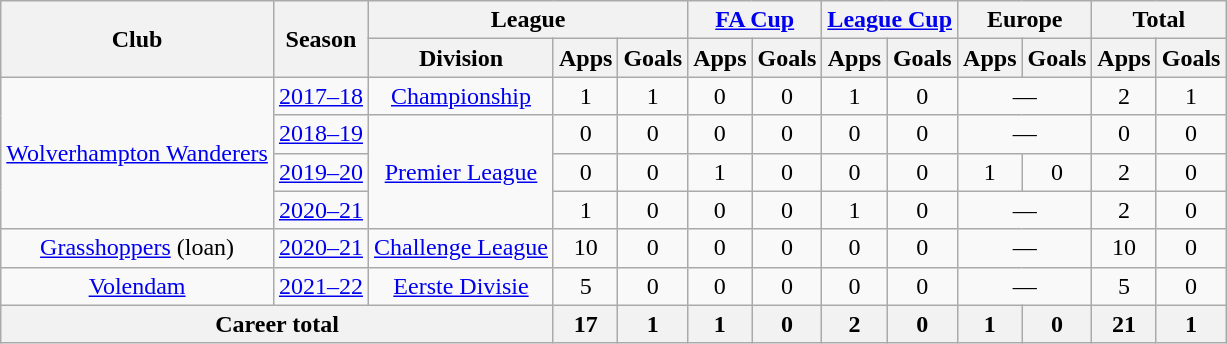<table class="wikitable" style="text-align:center">
<tr>
<th rowspan="2">Club</th>
<th rowspan="2">Season</th>
<th colspan="3">League</th>
<th colspan="2"><a href='#'>FA Cup</a></th>
<th colspan="2"><a href='#'>League Cup</a></th>
<th colspan="2">Europe</th>
<th colspan="2">Total</th>
</tr>
<tr>
<th>Division</th>
<th>Apps</th>
<th>Goals</th>
<th>Apps</th>
<th>Goals</th>
<th>Apps</th>
<th>Goals</th>
<th>Apps</th>
<th>Goals</th>
<th>Apps</th>
<th>Goals</th>
</tr>
<tr>
<td rowspan=4><a href='#'>Wolverhampton Wanderers</a></td>
<td><a href='#'>2017–18</a></td>
<td><a href='#'>Championship</a></td>
<td>1</td>
<td>1</td>
<td>0</td>
<td>0</td>
<td>1</td>
<td>0</td>
<td colspan=2>—</td>
<td>2</td>
<td>1</td>
</tr>
<tr>
<td><a href='#'>2018–19</a></td>
<td rowspan=3><a href='#'>Premier League</a></td>
<td>0</td>
<td>0</td>
<td>0</td>
<td>0</td>
<td>0</td>
<td>0</td>
<td colspan=2>—</td>
<td>0</td>
<td>0</td>
</tr>
<tr>
<td><a href='#'>2019–20</a></td>
<td>0</td>
<td>0</td>
<td>1</td>
<td>0</td>
<td>0</td>
<td>0</td>
<td>1</td>
<td>0</td>
<td>2</td>
<td>0</td>
</tr>
<tr>
<td><a href='#'>2020–21</a></td>
<td>1</td>
<td>0</td>
<td>0</td>
<td>0</td>
<td>1</td>
<td>0</td>
<td colspan=2>—</td>
<td>2</td>
<td>0</td>
</tr>
<tr>
<td><a href='#'>Grasshoppers</a> (loan)</td>
<td><a href='#'>2020–21</a></td>
<td><a href='#'>Challenge League</a></td>
<td>10</td>
<td>0</td>
<td>0</td>
<td>0</td>
<td>0</td>
<td>0</td>
<td colspan=2>—</td>
<td>10</td>
<td>0</td>
</tr>
<tr>
<td><a href='#'>Volendam</a></td>
<td><a href='#'>2021–22</a></td>
<td><a href='#'>Eerste Divisie</a></td>
<td>5</td>
<td>0</td>
<td>0</td>
<td>0</td>
<td>0</td>
<td>0</td>
<td colspan=2>—</td>
<td>5</td>
<td>0</td>
</tr>
<tr>
<th colspan="3">Career total</th>
<th>17</th>
<th>1</th>
<th>1</th>
<th>0</th>
<th>2</th>
<th>0</th>
<th>1</th>
<th>0</th>
<th>21</th>
<th>1</th>
</tr>
</table>
